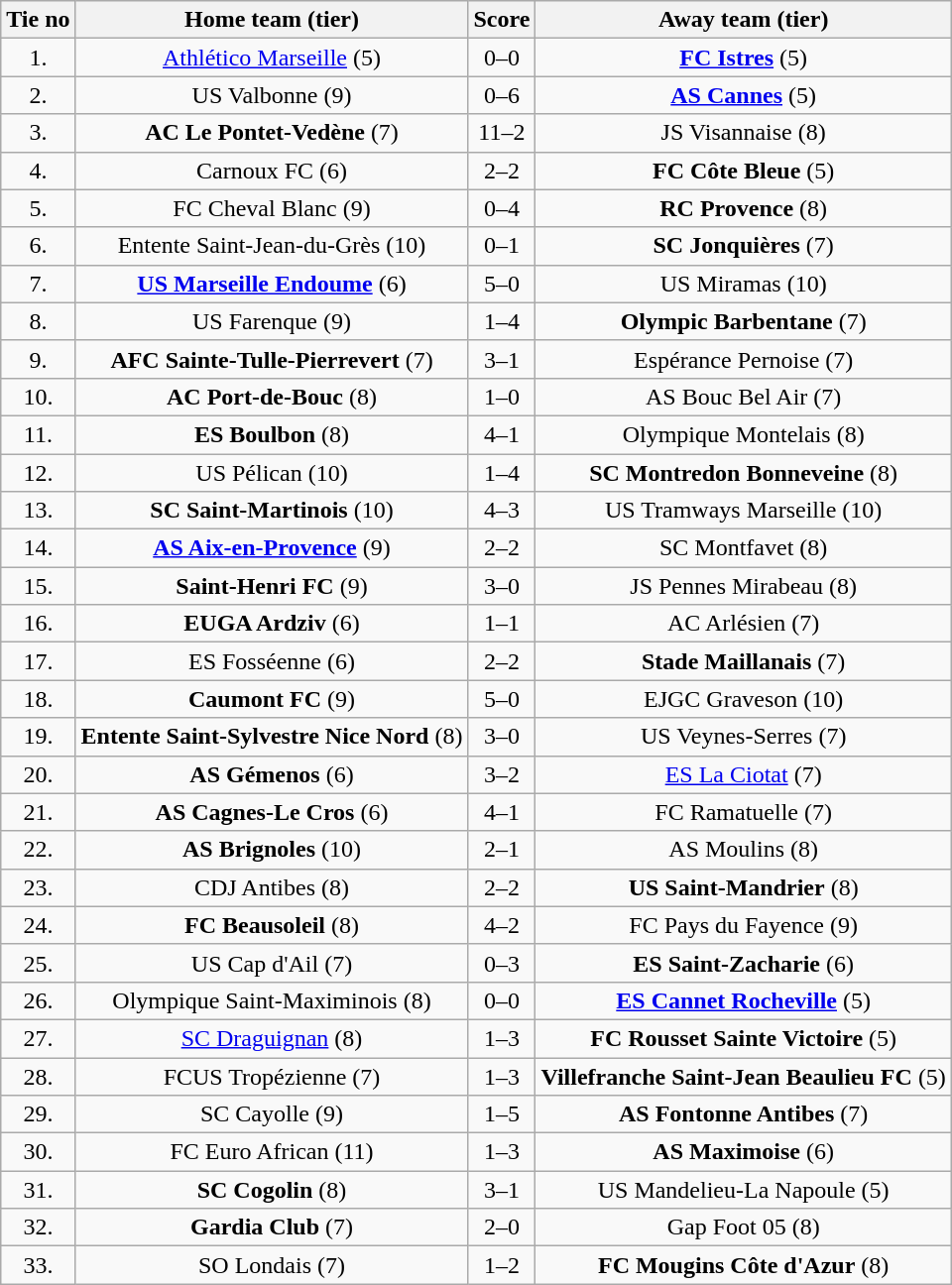<table class="wikitable" style="text-align: center">
<tr>
<th>Tie no</th>
<th>Home team (tier)</th>
<th>Score</th>
<th>Away team (tier)</th>
</tr>
<tr>
<td>1.</td>
<td><a href='#'>Athlético Marseille</a> (5)</td>
<td>0–0 </td>
<td><strong><a href='#'>FC Istres</a></strong> (5)</td>
</tr>
<tr>
<td>2.</td>
<td>US Valbonne (9)</td>
<td>0–6</td>
<td><strong><a href='#'>AS Cannes</a></strong> (5)</td>
</tr>
<tr>
<td>3.</td>
<td><strong>AC Le Pontet-Vedène</strong> (7)</td>
<td>11–2</td>
<td>JS Visannaise (8)</td>
</tr>
<tr>
<td>4.</td>
<td>Carnoux FC (6)</td>
<td>2–2 </td>
<td><strong>FC Côte Bleue</strong> (5)</td>
</tr>
<tr>
<td>5.</td>
<td>FC Cheval Blanc (9)</td>
<td>0–4</td>
<td><strong>RC Provence</strong> (8)</td>
</tr>
<tr>
<td>6.</td>
<td>Entente Saint-Jean-du-Grès (10)</td>
<td>0–1</td>
<td><strong>SC Jonquières</strong> (7)</td>
</tr>
<tr>
<td>7.</td>
<td><strong><a href='#'>US Marseille Endoume</a></strong> (6)</td>
<td>5–0</td>
<td>US Miramas (10)</td>
</tr>
<tr>
<td>8.</td>
<td>US Farenque (9)</td>
<td>1–4</td>
<td><strong>Olympic Barbentane</strong> (7)</td>
</tr>
<tr>
<td>9.</td>
<td><strong>AFC Sainte-Tulle-Pierrevert</strong> (7)</td>
<td>3–1</td>
<td>Espérance Pernoise (7)</td>
</tr>
<tr>
<td>10.</td>
<td><strong>AC Port-de-Bouc</strong> (8)</td>
<td>1–0</td>
<td>AS Bouc Bel Air (7)</td>
</tr>
<tr>
<td>11.</td>
<td><strong>ES Boulbon</strong> (8)</td>
<td>4–1</td>
<td>Olympique Montelais (8)</td>
</tr>
<tr>
<td>12.</td>
<td>US Pélican (10)</td>
<td>1–4</td>
<td><strong>SC Montredon Bonneveine</strong> (8)</td>
</tr>
<tr>
<td>13.</td>
<td><strong>SC Saint-Martinois</strong> (10)</td>
<td>4–3</td>
<td>US Tramways Marseille (10)</td>
</tr>
<tr>
<td>14.</td>
<td><strong><a href='#'>AS Aix-en-Provence</a></strong> (9)</td>
<td>2–2 </td>
<td>SC Montfavet (8)</td>
</tr>
<tr>
<td>15.</td>
<td><strong>Saint-Henri FC</strong> (9)</td>
<td>3–0</td>
<td>JS Pennes Mirabeau (8)</td>
</tr>
<tr>
<td>16.</td>
<td><strong>EUGA Ardziv</strong> (6)</td>
<td>1–1 </td>
<td>AC Arlésien (7)</td>
</tr>
<tr>
<td>17.</td>
<td>ES Fosséenne (6)</td>
<td>2–2 </td>
<td><strong>Stade Maillanais</strong> (7)</td>
</tr>
<tr>
<td>18.</td>
<td><strong>Caumont FC</strong> (9)</td>
<td>5–0</td>
<td>EJGC Graveson (10)</td>
</tr>
<tr>
<td>19.</td>
<td><strong>Entente Saint-Sylvestre Nice Nord</strong> (8)</td>
<td>3–0</td>
<td>US Veynes-Serres (7)</td>
</tr>
<tr>
<td>20.</td>
<td><strong>AS Gémenos</strong> (6)</td>
<td>3–2</td>
<td><a href='#'>ES La Ciotat</a> (7)</td>
</tr>
<tr>
<td>21.</td>
<td><strong>AS Cagnes-Le Cros</strong> (6)</td>
<td>4–1</td>
<td>FC Ramatuelle (7)</td>
</tr>
<tr>
<td>22.</td>
<td><strong>AS Brignoles</strong> (10)</td>
<td>2–1</td>
<td>AS Moulins (8)</td>
</tr>
<tr>
<td>23.</td>
<td>CDJ Antibes (8)</td>
<td>2–2 </td>
<td><strong>US Saint-Mandrier</strong> (8)</td>
</tr>
<tr>
<td>24.</td>
<td><strong>FC Beausoleil</strong> (8)</td>
<td>4–2</td>
<td>FC Pays du Fayence (9)</td>
</tr>
<tr>
<td>25.</td>
<td>US Cap d'Ail (7)</td>
<td>0–3</td>
<td><strong>ES Saint-Zacharie</strong> (6)</td>
</tr>
<tr>
<td>26.</td>
<td>Olympique Saint-Maximinois (8)</td>
<td>0–0 </td>
<td><strong><a href='#'>ES Cannet Rocheville</a></strong> (5)</td>
</tr>
<tr>
<td>27.</td>
<td><a href='#'>SC Draguignan</a> (8)</td>
<td>1–3</td>
<td><strong>FC Rousset Sainte Victoire</strong> (5)</td>
</tr>
<tr>
<td>28.</td>
<td>FCUS Tropézienne (7)</td>
<td>1–3</td>
<td><strong>Villefranche Saint-Jean Beaulieu FC</strong> (5)</td>
</tr>
<tr>
<td>29.</td>
<td>SC Cayolle (9)</td>
<td>1–5</td>
<td><strong>AS Fontonne Antibes</strong> (7)</td>
</tr>
<tr>
<td>30.</td>
<td>FC Euro African (11)</td>
<td>1–3</td>
<td><strong>AS Maximoise</strong> (6)</td>
</tr>
<tr>
<td>31.</td>
<td><strong>SC Cogolin</strong> (8)</td>
<td>3–1</td>
<td>US Mandelieu-La Napoule (5)</td>
</tr>
<tr>
<td>32.</td>
<td><strong>Gardia Club</strong> (7)</td>
<td>2–0</td>
<td>Gap Foot 05 (8)</td>
</tr>
<tr>
<td>33.</td>
<td>SO Londais (7)</td>
<td>1–2</td>
<td><strong>FC Mougins Côte d'Azur</strong> (8)</td>
</tr>
</table>
